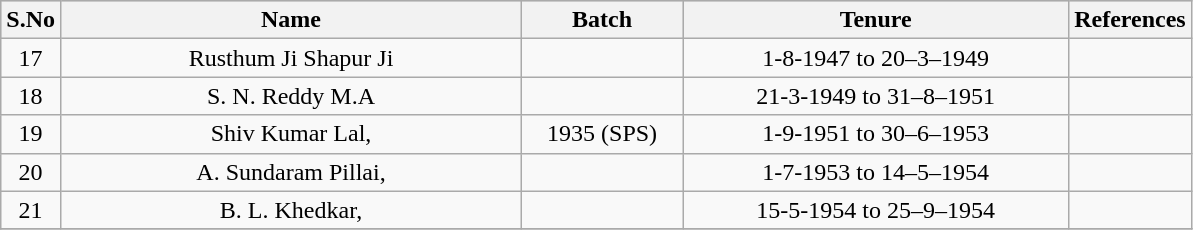<table class="wikitable sortable" style="text-align:center">
<tr style="background:#cccccc">
<th scope="col" style="width: 20px;">S.No</th>
<th scope="col" style="width: 300px;">Name</th>
<th scope="col" style="width: 100px;">Batch</th>
<th scope="col" style="width: 250px;">Tenure</th>
<th scope="col" style="width: 50px;">References</th>
</tr>
<tr>
<td>17</td>
<td>Rusthum Ji Shapur Ji</td>
<td></td>
<td>1-8-1947 to 20–3–1949</td>
<td></td>
</tr>
<tr>
<td>18</td>
<td>S. N. Reddy M.A</td>
<td></td>
<td>21-3-1949 to 31–8–1951</td>
<td></td>
</tr>
<tr>
<td>19</td>
<td>Shiv Kumar Lal,</td>
<td>1935 (SPS)</td>
<td>1-9-1951 to 30–6–1953</td>
<td></td>
</tr>
<tr>
<td>20</td>
<td>A. Sundaram Pillai,</td>
<td></td>
<td>1-7-1953 to 14–5–1954</td>
<td></td>
</tr>
<tr>
<td>21</td>
<td>B. L. Khedkar,</td>
<td></td>
<td>15-5-1954 to 25–9–1954</td>
<td></td>
</tr>
<tr>
</tr>
</table>
